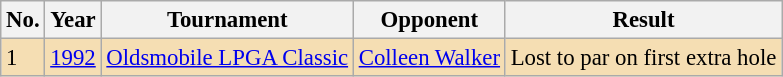<table class="wikitable" style="font-size:95%;">
<tr>
<th>No.</th>
<th>Year</th>
<th>Tournament</th>
<th>Opponent</th>
<th>Result</th>
</tr>
<tr style="background:#F5DEB3;">
<td>1</td>
<td><a href='#'>1992</a></td>
<td><a href='#'>Oldsmobile LPGA Classic</a></td>
<td> <a href='#'>Colleen Walker</a></td>
<td>Lost to par on first extra hole</td>
</tr>
</table>
